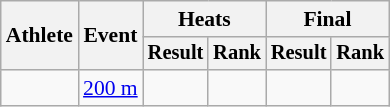<table class="wikitable" style="font-size:90%">
<tr>
<th rowspan=2>Athlete</th>
<th rowspan=2>Event</th>
<th colspan=2>Heats</th>
<th colspan=2>Final</th>
</tr>
<tr style="font-size:95%">
<th>Result</th>
<th>Rank</th>
<th>Result</th>
<th>Rank</th>
</tr>
<tr align=center>
<td align=left></td>
<td align=left><a href='#'>200 m</a></td>
<td></td>
<td></td>
<td></td>
<td></td>
</tr>
</table>
